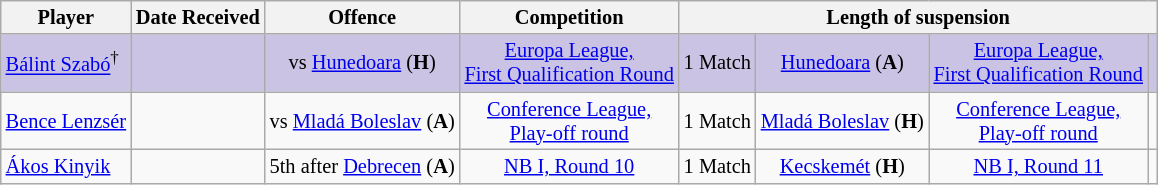<table class="wikitable zebra" style="text-align:center; font-size:85%;">
<tr>
<th>Player</th>
<th>Date Received</th>
<th>Offence</th>
<th>Competition</th>
<th colspan="4">Length of suspension</th>
</tr>
<tr bgcolor="#CBC3E3">
<td align="left"> <a href='#'>Bálint Szabó</a><sup>†</sup></td>
<td></td>
<td> vs <a href='#'>Hunedoara</a> (<strong>H</strong>)</td>
<td><a href='#'>Europa League,<br>First Qualification Round</a></td>
<td>1 Match</td>
<td><a href='#'>Hunedoara</a> (<strong>A</strong>)</td>
<td><a href='#'>Europa League,<br>First Qualification Round</a></td>
<td></td>
</tr>
<tr>
<td align="left"> <a href='#'>Bence Lenzsér</a></td>
<td></td>
<td> vs <a href='#'>Mladá Boleslav</a> (<strong>A</strong>)</td>
<td><a href='#'>Conference League,<br>Play-off round</a></td>
<td>1 Match</td>
<td><a href='#'>Mladá Boleslav</a> (<strong>H</strong>)</td>
<td><a href='#'>Conference League,<br>Play-off round</a></td>
<td></td>
</tr>
<tr>
<td align="left"> <a href='#'>Ákos Kinyik</a></td>
<td></td>
<td>5th  after <a href='#'>Debrecen</a> (<strong>A</strong>)</td>
<td><a href='#'>NB I, Round 10</a></td>
<td>1 Match</td>
<td><a href='#'>Kecskemét</a> (<strong>H</strong>)</td>
<td><a href='#'>NB I, Round 11</a></td>
<td></td>
</tr>
</table>
